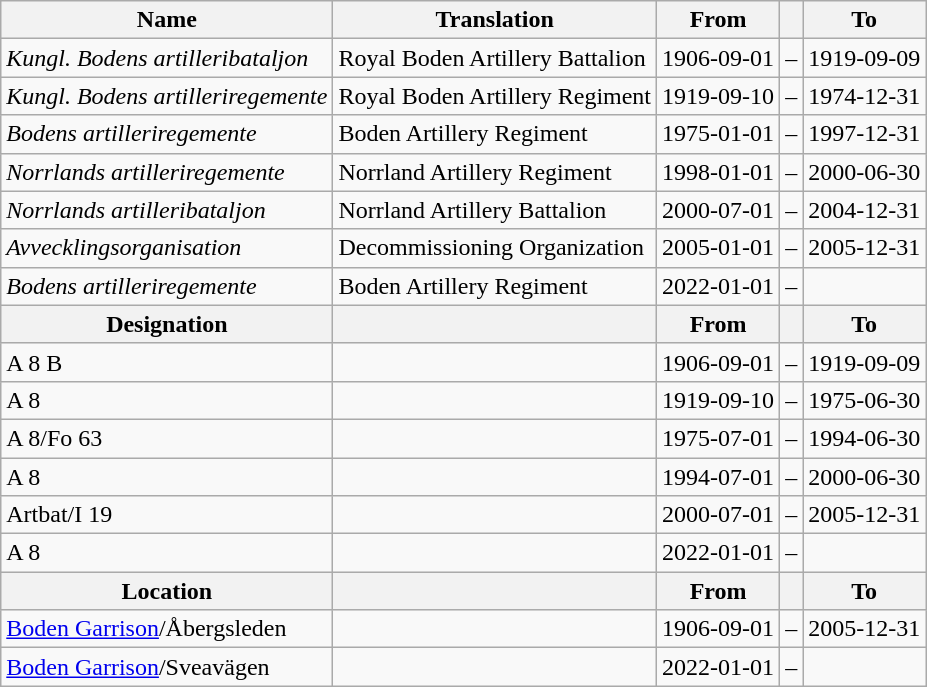<table class="wikitable">
<tr>
<th style="font-weight:bold;">Name</th>
<th style="font-weight:bold;">Translation</th>
<th style="text-align: center; font-weight:bold;">From</th>
<th></th>
<th style="text-align: center; font-weight:bold;">To</th>
</tr>
<tr>
<td style="font-style:italic;">Kungl. Bodens artilleribataljon</td>
<td>Royal Boden Artillery Battalion</td>
<td>1906-09-01</td>
<td>–</td>
<td>1919-09-09</td>
</tr>
<tr>
<td style="font-style:italic;">Kungl. Bodens artilleriregemente</td>
<td>Royal Boden Artillery Regiment</td>
<td>1919-09-10</td>
<td>–</td>
<td>1974-12-31</td>
</tr>
<tr>
<td style="font-style:italic;">Bodens artilleriregemente</td>
<td>Boden Artillery Regiment</td>
<td>1975-01-01</td>
<td>–</td>
<td>1997-12-31</td>
</tr>
<tr>
<td style="font-style:italic;">Norrlands artilleriregemente</td>
<td>Norrland Artillery Regiment</td>
<td>1998-01-01</td>
<td>–</td>
<td>2000-06-30</td>
</tr>
<tr>
<td style="font-style:italic;">Norrlands artilleribataljon</td>
<td>Norrland Artillery Battalion</td>
<td>2000-07-01</td>
<td>–</td>
<td>2004-12-31</td>
</tr>
<tr>
<td style="font-style:italic;">Avvecklingsorganisation</td>
<td>Decommissioning Organization</td>
<td>2005-01-01</td>
<td>–</td>
<td>2005-12-31</td>
</tr>
<tr>
<td style="font-style:italic;">Bodens artilleriregemente</td>
<td>Boden Artillery Regiment</td>
<td>2022-01-01</td>
<td>–</td>
<td></td>
</tr>
<tr>
<th style="font-weight:bold;">Designation</th>
<th style="font-weight:bold;"></th>
<th style="text-align: center; font-weight:bold;">From</th>
<th></th>
<th style="text-align: center; font-weight:bold;">To</th>
</tr>
<tr>
<td>A 8 B</td>
<td></td>
<td style="text-align: center;">1906-09-01</td>
<td style="text-align: center;">–</td>
<td style="text-align: center;">1919-09-09</td>
</tr>
<tr>
<td>A 8</td>
<td></td>
<td style="text-align: center;">1919-09-10</td>
<td style="text-align: center;">–</td>
<td style="text-align: center;">1975-06-30</td>
</tr>
<tr>
<td>A 8/Fo 63</td>
<td></td>
<td style="text-align: center;">1975-07-01</td>
<td style="text-align: center;">–</td>
<td style="text-align: center;">1994-06-30</td>
</tr>
<tr>
<td>A 8</td>
<td></td>
<td style="text-align: center;">1994-07-01</td>
<td style="text-align: center;">–</td>
<td style="text-align: center;">2000-06-30</td>
</tr>
<tr>
<td>Artbat/I 19</td>
<td></td>
<td style="text-align: center;">2000-07-01</td>
<td style="text-align: center;">–</td>
<td style="text-align: center;">2005-12-31</td>
</tr>
<tr>
<td>A 8</td>
<td></td>
<td style="text-align: center;">2022-01-01</td>
<td style="text-align: center;">–</td>
<td style="text-align: center;"></td>
</tr>
<tr>
<th style="font-weight:bold;">Location</th>
<th style="font-weight:bold;"></th>
<th style="text-align: center; font-weight:bold;">From</th>
<th></th>
<th style="text-align: center; font-weight:bold;">To</th>
</tr>
<tr>
<td><a href='#'>Boden Garrison</a>/Åbergsleden</td>
<td></td>
<td style="text-align: center;">1906-09-01</td>
<td style="text-align: center;">–</td>
<td style="text-align: center;">2005-12-31</td>
</tr>
<tr>
<td><a href='#'>Boden Garrison</a>/Sveavägen</td>
<td></td>
<td style="text-align: center;">2022-01-01</td>
<td style="text-align: center;">–</td>
<td style="text-align: center;"></td>
</tr>
</table>
